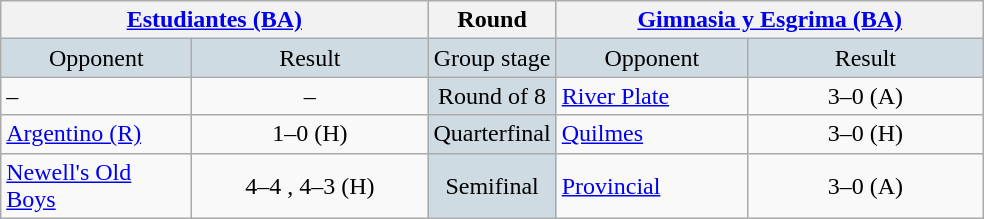<table class="wikitable" style="text-align:center;">
<tr>
<th colspan=3 width= 120px><a href='#'>Estudiantes (BA)</a></th>
<th>Round</th>
<th colspan=3 width= 120px><a href='#'>Gimnasia y Esgrima (BA)</a></th>
</tr>
<tr bgcolor= #CFDBE2>
<td width= 120px>Opponent</td>
<td colspan=2 width= 150px>Result</td>
<td>Group stage</td>
<td width= 120px>Opponent</td>
<td colspan=2 width= 150px>Result</td>
</tr>
<tr>
<td align=left>–</td>
<td colspan=2>–</td>
<td bgcolor= #CFDBE2>Round of 8</td>
<td align=left><a href='#'>River Plate</a></td>
<td colspan=2>3–0 (A)</td>
</tr>
<tr>
<td align=left><a href='#'>Argentino (R)</a></td>
<td colspan=2>1–0 (H)</td>
<td bgcolor= #CFDBE2>Quarterfinal</td>
<td align=left><a href='#'>Quilmes</a></td>
<td colspan=2>3–0 (H)</td>
</tr>
<tr>
<td align=left><a href='#'>Newell's Old Boys</a></td>
<td colspan=2>4–4 , 4–3  (H)</td>
<td bgcolor= #CFDBE2>Semifinal</td>
<td align=left><a href='#'>Provincial</a></td>
<td colspan=2>3–0 (A)</td>
</tr>
</table>
